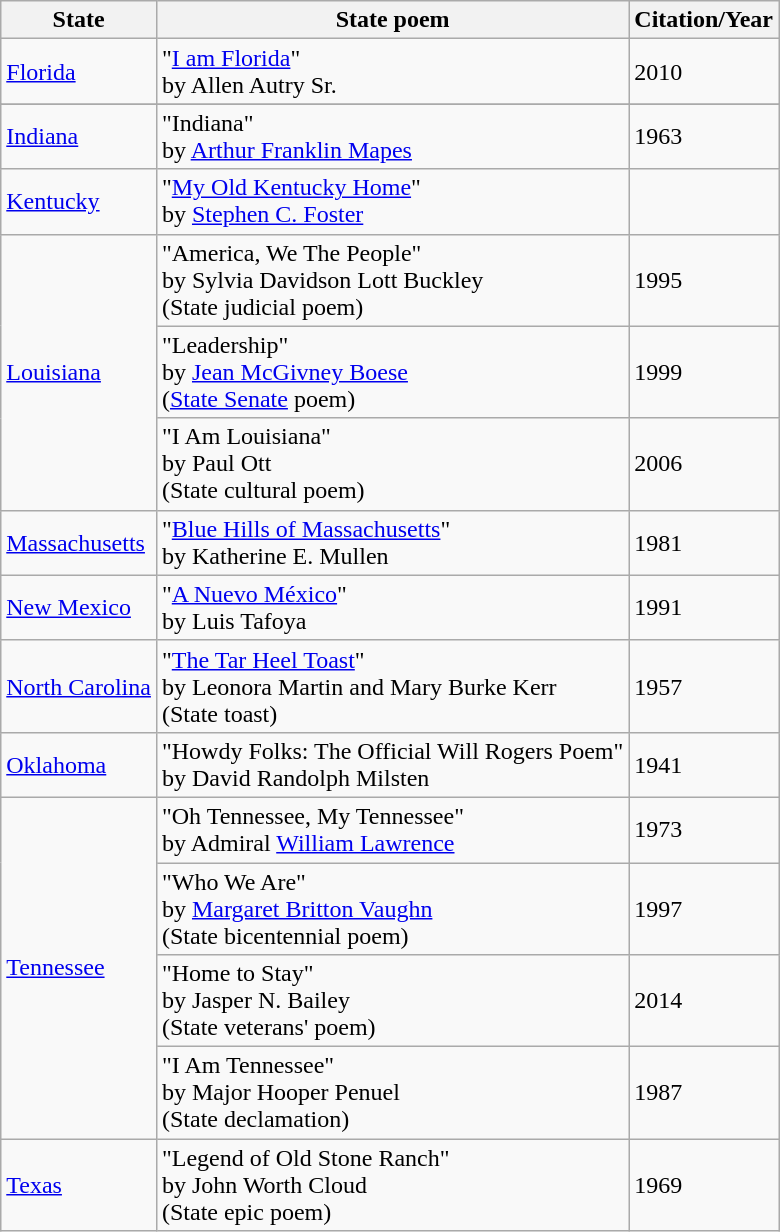<table class="wikitable">
<tr>
<th>State</th>
<th>State poem</th>
<th>Citation/Year<br>






</th>
</tr>
<tr>
<td><a href='#'>Florida</a></td>
<td>"<a href='#'>I am Florida</a>"<br> by Allen Autry Sr.</td>
<td>2010</td>
</tr>
<tr>
</tr>
<tr>
<td><a href='#'>Indiana</a></td>
<td>"Indiana" <br> by <a href='#'>Arthur Franklin Mapes</a></td>
<td>1963<br>
</td>
</tr>
<tr>
<td><a href='#'>Kentucky</a></td>
<td>"<a href='#'>My Old Kentucky Home</a>" <br> by <a href='#'>Stephen C. Foster</a></td>
<td></td>
</tr>
<tr>
<td rowspan=3><a href='#'>Louisiana</a></td>
<td>"America, We The People" <br> by Sylvia Davidson Lott Buckley <br> (State judicial poem)</td>
<td>1995</td>
</tr>
<tr>
<td>"Leadership" <br> by <a href='#'>Jean McGivney Boese</a><br> (<a href='#'>State Senate</a> poem)</td>
<td>1999</td>
</tr>
<tr>
<td>"I Am Louisiana"<br> by Paul Ott<br>(State cultural poem)</td>
<td>2006<br>
</td>
</tr>
<tr>
<td><a href='#'>Massachusetts</a></td>
<td>"<a href='#'>Blue Hills of Massachusetts</a>" <br> by Katherine E. Mullen</td>
<td>1981<br>







</td>
</tr>
<tr>
<td><a href='#'>New Mexico</a></td>
<td>"<a href='#'>A Nuevo México</a>" <br> by Luis Tafoya</td>
<td>1991<br></td>
</tr>
<tr>
<td><a href='#'>North Carolina</a></td>
<td>"<a href='#'>The Tar Heel Toast</a>" <br> by Leonora Martin and Mary Burke Kerr <br> (State toast)</td>
<td>1957<br>
</td>
</tr>
<tr>
<td><a href='#'>Oklahoma</a></td>
<td>"Howdy Folks: The Official Will Rogers Poem" <br> by David Randolph Milsten</td>
<td>1941<br>



</td>
</tr>
<tr>
<td rowspan=4><a href='#'>Tennessee</a></td>
<td>"Oh Tennessee, My Tennessee" <br> by Admiral <a href='#'>William Lawrence</a></td>
<td>1973</td>
</tr>
<tr>
<td>"Who We Are"<br>by <a href='#'>Margaret Britton Vaughn</a><br>(State bicentennial poem)</td>
<td>1997</td>
</tr>
<tr>
<td>"Home to Stay"<br>by Jasper N. Bailey<br>(State veterans' poem)</td>
<td>2014</td>
</tr>
<tr>
<td>"I Am Tennessee"<br>by Major Hooper Penuel<br>(State declamation)</td>
<td>1987</td>
</tr>
<tr>
<td><a href='#'>Texas</a></td>
<td>"Legend of Old Stone Ranch"<br>by John Worth Cloud<br>(State epic poem)</td>
<td>1969<br>




</td>
</tr>
</table>
